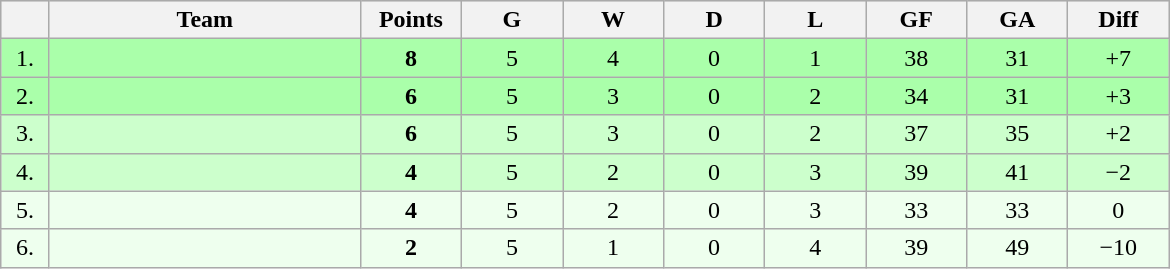<table class=wikitable style="text-align:center">
<tr bgcolor="#DCDCDC">
<th width="25"></th>
<th width="200">Team</th>
<th width="60">Points</th>
<th width="60">G</th>
<th width="60">W</th>
<th width="60">D</th>
<th width="60">L</th>
<th width="60">GF</th>
<th width="60">GA</th>
<th width="60">Diff</th>
</tr>
<tr bgcolor=#AAFFAA>
<td>1.</td>
<td align=left></td>
<td><strong>8</strong></td>
<td>5</td>
<td>4</td>
<td>0</td>
<td>1</td>
<td>38</td>
<td>31</td>
<td>+7</td>
</tr>
<tr bgcolor=#AAFFAA>
<td>2.</td>
<td align=left></td>
<td><strong>6</strong></td>
<td>5</td>
<td>3</td>
<td>0</td>
<td>2</td>
<td>34</td>
<td>31</td>
<td>+3</td>
</tr>
<tr bgcolor=#CCFFCC>
<td>3.</td>
<td align=left></td>
<td><strong>6</strong></td>
<td>5</td>
<td>3</td>
<td>0</td>
<td>2</td>
<td>37</td>
<td>35</td>
<td>+2</td>
</tr>
<tr bgcolor=#CCFFCC>
<td>4.</td>
<td align=left></td>
<td><strong>4</strong></td>
<td>5</td>
<td>2</td>
<td>0</td>
<td>3</td>
<td>39</td>
<td>41</td>
<td>−2</td>
</tr>
<tr bgcolor=#EEFFEE>
<td>5.</td>
<td align=left></td>
<td><strong>4</strong></td>
<td>5</td>
<td>2</td>
<td>0</td>
<td>3</td>
<td>33</td>
<td>33</td>
<td>0</td>
</tr>
<tr bgcolor=#EEFFEE>
<td>6.</td>
<td align=left></td>
<td><strong>2</strong></td>
<td>5</td>
<td>1</td>
<td>0</td>
<td>4</td>
<td>39</td>
<td>49</td>
<td>−10</td>
</tr>
</table>
